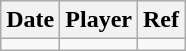<table class="wikitable">
<tr>
<th>Date</th>
<th>Player</th>
<th>Ref</th>
</tr>
<tr>
<td></td>
<td></td>
<td></td>
</tr>
</table>
